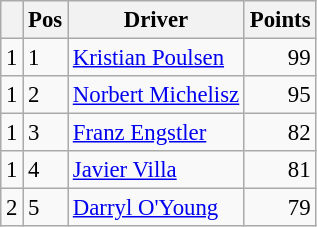<table class="wikitable" style="font-size: 95%;">
<tr>
<th></th>
<th>Pos</th>
<th>Driver</th>
<th>Points</th>
</tr>
<tr>
<td align="left"> 1</td>
<td>1</td>
<td> <a href='#'>Kristian Poulsen</a></td>
<td align="right">99</td>
</tr>
<tr>
<td align="left"> 1</td>
<td>2</td>
<td> <a href='#'>Norbert Michelisz</a></td>
<td align="right">95</td>
</tr>
<tr>
<td align="left"> 1</td>
<td>3</td>
<td> <a href='#'>Franz Engstler</a></td>
<td align="right">82</td>
</tr>
<tr>
<td align="left"> 1</td>
<td>4</td>
<td> <a href='#'>Javier Villa</a></td>
<td align="right">81</td>
</tr>
<tr>
<td align="left"> 2</td>
<td>5</td>
<td> <a href='#'>Darryl O'Young</a></td>
<td align="right">79</td>
</tr>
</table>
